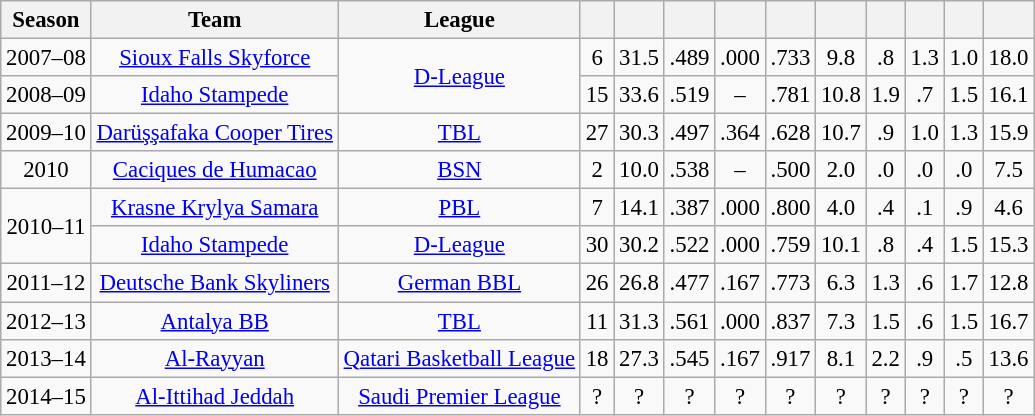<table class="wikitable sortable" style="font-size:95%; text-align:center;">
<tr>
<th>Season</th>
<th>Team</th>
<th>League</th>
<th></th>
<th></th>
<th></th>
<th></th>
<th></th>
<th></th>
<th></th>
<th></th>
<th></th>
<th></th>
</tr>
<tr>
<td>2007–08</td>
<td><a href='#'>Sioux Falls Skyforce</a></td>
<td rowspan="2"><a href='#'>D-League</a></td>
<td>6</td>
<td>31.5</td>
<td>.489</td>
<td>.000</td>
<td>.733</td>
<td>9.8</td>
<td>.8</td>
<td>1.3</td>
<td>1.0</td>
<td>18.0</td>
</tr>
<tr>
<td>2008–09</td>
<td><a href='#'>Idaho Stampede</a></td>
<td>15</td>
<td>33.6</td>
<td>.519</td>
<td>–</td>
<td>.781</td>
<td>10.8</td>
<td>1.9</td>
<td>.7</td>
<td>1.5</td>
<td>16.1</td>
</tr>
<tr>
<td>2009–10</td>
<td><a href='#'>Darüşşafaka Cooper Tires</a></td>
<td><a href='#'>TBL</a></td>
<td>27</td>
<td>30.3</td>
<td>.497</td>
<td>.364</td>
<td>.628</td>
<td>10.7</td>
<td>.9</td>
<td>1.0</td>
<td>1.3</td>
<td>15.9</td>
</tr>
<tr>
<td>2010</td>
<td><a href='#'>Caciques de Humacao</a></td>
<td><a href='#'>BSN</a></td>
<td>2</td>
<td>10.0</td>
<td>.538</td>
<td>–</td>
<td>.500</td>
<td>2.0</td>
<td>.0</td>
<td>.0</td>
<td>.0</td>
<td>7.5</td>
</tr>
<tr>
<td rowspan="2">2010–11</td>
<td><a href='#'>Krasne Krylya Samara</a></td>
<td><a href='#'>PBL</a></td>
<td>7</td>
<td>14.1</td>
<td>.387</td>
<td>.000</td>
<td>.800</td>
<td>4.0</td>
<td>.4</td>
<td>.1</td>
<td>.9</td>
<td>4.6</td>
</tr>
<tr>
<td><a href='#'>Idaho Stampede</a></td>
<td><a href='#'>D-League</a></td>
<td>30</td>
<td>30.2</td>
<td>.522</td>
<td>.000</td>
<td>.759</td>
<td>10.1</td>
<td>.8</td>
<td>.4</td>
<td>1.5</td>
<td>15.3</td>
</tr>
<tr>
<td>2011–12</td>
<td><a href='#'>Deutsche Bank Skyliners</a></td>
<td><a href='#'>German BBL</a></td>
<td>26</td>
<td>26.8</td>
<td>.477</td>
<td>.167</td>
<td>.773</td>
<td>6.3</td>
<td>1.3</td>
<td>.6</td>
<td>1.7</td>
<td>12.8</td>
</tr>
<tr>
<td>2012–13</td>
<td><a href='#'>Antalya BB</a></td>
<td><a href='#'>TBL</a></td>
<td>11</td>
<td>31.3</td>
<td>.561</td>
<td>.000</td>
<td>.837</td>
<td>7.3</td>
<td>1.5</td>
<td>.6</td>
<td>1.5</td>
<td>16.7</td>
</tr>
<tr>
<td>2013–14</td>
<td><a href='#'>Al-Rayyan</a></td>
<td><a href='#'>Qatari Basketball League</a></td>
<td>18</td>
<td>27.3</td>
<td>.545</td>
<td>.167</td>
<td>.917</td>
<td>8.1</td>
<td>2.2</td>
<td>.9</td>
<td>.5</td>
<td>13.6</td>
</tr>
<tr>
<td>2014–15</td>
<td><a href='#'>Al-Ittihad Jeddah</a></td>
<td><a href='#'>Saudi Premier League</a></td>
<td>?</td>
<td>?</td>
<td>?</td>
<td>?</td>
<td>?</td>
<td>?</td>
<td>?</td>
<td>?</td>
<td>?</td>
<td>?</td>
</tr>
</table>
